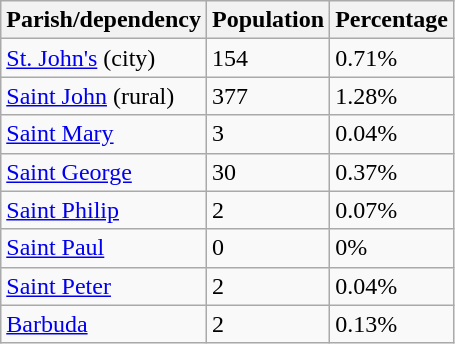<table class="wikitable sortable">
<tr>
<th>Parish/dependency</th>
<th>Population</th>
<th>Percentage</th>
</tr>
<tr>
<td><a href='#'>St. John's</a> (city)</td>
<td>154</td>
<td>0.71%</td>
</tr>
<tr>
<td><a href='#'>Saint John</a> (rural)</td>
<td>377</td>
<td>1.28%</td>
</tr>
<tr>
<td><a href='#'>Saint Mary</a></td>
<td>3</td>
<td>0.04%</td>
</tr>
<tr>
<td><a href='#'>Saint George</a></td>
<td>30</td>
<td>0.37%</td>
</tr>
<tr>
<td><a href='#'>Saint Philip</a></td>
<td>2</td>
<td>0.07%</td>
</tr>
<tr>
<td><a href='#'>Saint Paul</a></td>
<td>0</td>
<td>0%</td>
</tr>
<tr>
<td><a href='#'>Saint Peter</a></td>
<td>2</td>
<td>0.04%</td>
</tr>
<tr>
<td><a href='#'>Barbuda</a></td>
<td>2</td>
<td>0.13%</td>
</tr>
</table>
